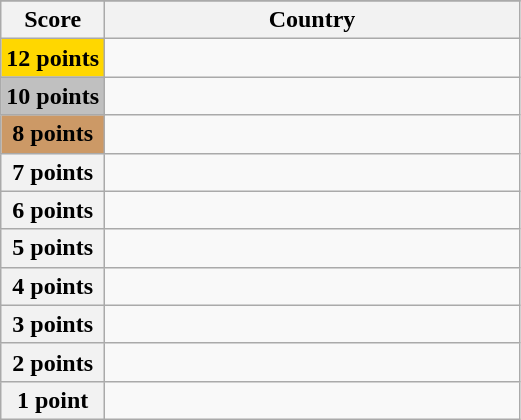<table class="wikitable">
<tr>
</tr>
<tr>
<th scope="col" width="20%">Score</th>
<th scope="col">Country</th>
</tr>
<tr>
<th scope="row" style="background:gold">12 points</th>
<td></td>
</tr>
<tr>
<th scope="row" style="background:silver">10 points</th>
<td></td>
</tr>
<tr>
<th scope="row" style="background:#CC9966">8 points</th>
<td></td>
</tr>
<tr>
<th scope="row">7 points</th>
<td></td>
</tr>
<tr>
<th scope="row">6 points</th>
<td></td>
</tr>
<tr>
<th scope="row">5 points</th>
<td></td>
</tr>
<tr>
<th scope="row">4 points</th>
<td></td>
</tr>
<tr>
<th scope="row">3 points</th>
<td></td>
</tr>
<tr>
<th scope="row">2 points</th>
<td></td>
</tr>
<tr>
<th scope="row">1 point</th>
<td></td>
</tr>
</table>
